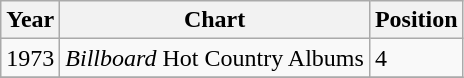<table class="wikitable">
<tr>
<th>Year</th>
<th>Chart</th>
<th>Position</th>
</tr>
<tr>
<td>1973</td>
<td><em>Billboard</em> Hot Country Albums</td>
<td>4</td>
</tr>
<tr>
</tr>
</table>
